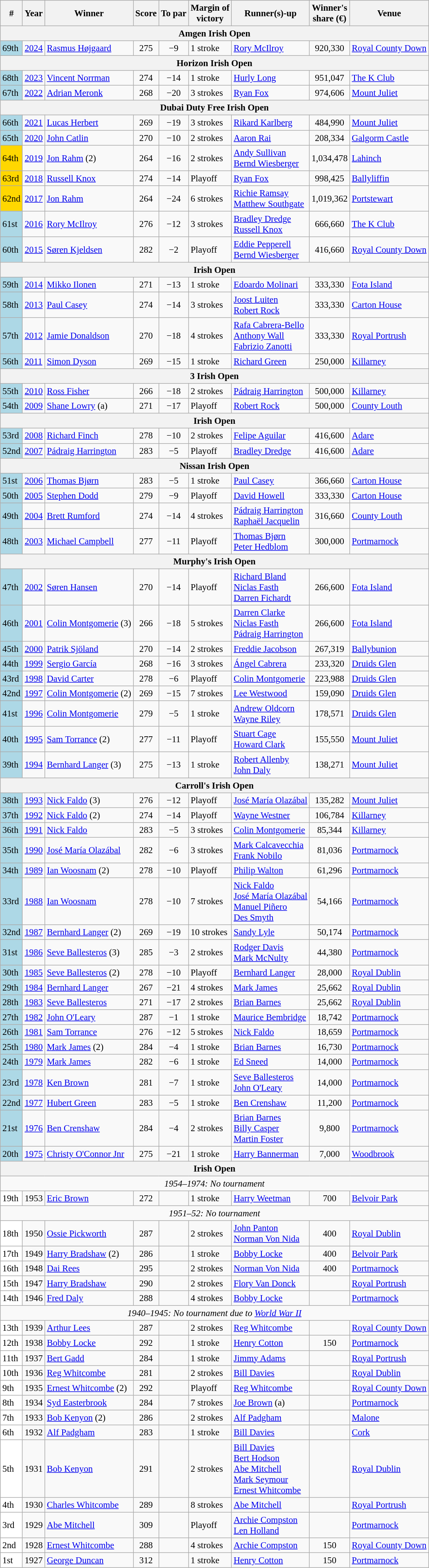<table class="wikitable" style="font-size:95%">
<tr>
<th>#</th>
<th>Year</th>
<th>Winner</th>
<th>Score</th>
<th>To par</th>
<th>Margin of<br>victory</th>
<th>Runner(s)-up</th>
<th>Winner's<br>share (€)</th>
<th>Venue</th>
</tr>
<tr>
<th colspan=9>Amgen Irish Open</th>
</tr>
<tr>
<td style="background:lightblue">69th</td>
<td><a href='#'>2024</a></td>
<td> <a href='#'>Rasmus Højgaard</a></td>
<td align=center>275</td>
<td align=center>−9</td>
<td>1 stroke</td>
<td> <a href='#'>Rory McIlroy</a></td>
<td align=center>920,330</td>
<td><a href='#'>Royal County Down</a></td>
</tr>
<tr>
<th colspan=9>Horizon Irish Open</th>
</tr>
<tr>
<td style="background:lightblue">68th</td>
<td><a href='#'>2023</a></td>
<td> <a href='#'>Vincent Norrman</a></td>
<td align=center>274</td>
<td align=center>−14</td>
<td>1 stroke</td>
<td> <a href='#'>Hurly Long</a></td>
<td align=center>951,047</td>
<td><a href='#'>The K Club</a></td>
</tr>
<tr>
<td style="background:lightblue">67th</td>
<td><a href='#'>2022</a></td>
<td> <a href='#'>Adrian Meronk</a></td>
<td align=center>268</td>
<td align=center>−20</td>
<td>3 strokes</td>
<td> <a href='#'>Ryan Fox</a></td>
<td align=center>974,606</td>
<td><a href='#'>Mount Juliet</a></td>
</tr>
<tr>
<th colspan=9>Dubai Duty Free Irish Open</th>
</tr>
<tr>
<td style="background:lightblue">66th</td>
<td><a href='#'>2021</a></td>
<td> <a href='#'>Lucas Herbert</a></td>
<td align=center>269</td>
<td align=center>−19</td>
<td>3 strokes</td>
<td> <a href='#'>Rikard Karlberg</a></td>
<td align=center>484,990</td>
<td><a href='#'>Mount Juliet</a></td>
</tr>
<tr>
<td style="background:lightblue">65th</td>
<td><a href='#'>2020</a></td>
<td> <a href='#'>John Catlin</a></td>
<td align=center>270</td>
<td align=center>−10</td>
<td>2 strokes</td>
<td> <a href='#'>Aaron Rai</a></td>
<td align=center>208,334</td>
<td><a href='#'>Galgorm Castle</a></td>
</tr>
<tr>
<td style="background:gold">64th</td>
<td><a href='#'>2019</a></td>
<td> <a href='#'>Jon Rahm</a> (2)</td>
<td align=center>264</td>
<td align=center>−16</td>
<td>2 strokes</td>
<td> <a href='#'>Andy Sullivan</a><br> <a href='#'>Bernd Wiesberger</a></td>
<td align=center>1,034,478</td>
<td><a href='#'>Lahinch</a></td>
</tr>
<tr>
<td style="background:gold">63rd</td>
<td><a href='#'>2018</a></td>
<td> <a href='#'>Russell Knox</a></td>
<td align=center>274</td>
<td align=center>−14</td>
<td>Playoff</td>
<td> <a href='#'>Ryan Fox</a></td>
<td align=center>998,425</td>
<td><a href='#'>Ballyliffin</a></td>
</tr>
<tr>
<td style="background:gold">62nd</td>
<td><a href='#'>2017</a></td>
<td> <a href='#'>Jon Rahm</a></td>
<td align=center>264</td>
<td align=center>−24</td>
<td>6 strokes</td>
<td> <a href='#'>Richie Ramsay</a><br> <a href='#'>Matthew Southgate</a></td>
<td align=center>1,019,362</td>
<td><a href='#'>Portstewart</a></td>
</tr>
<tr>
<td style="background:lightblue">61st</td>
<td><a href='#'>2016</a></td>
<td> <a href='#'>Rory McIlroy</a></td>
<td align=center>276</td>
<td align=center>−12</td>
<td>3 strokes</td>
<td> <a href='#'>Bradley Dredge</a><br> <a href='#'>Russell Knox</a></td>
<td align=center>666,660</td>
<td><a href='#'>The K Club</a></td>
</tr>
<tr>
<td style="background:lightblue">60th</td>
<td><a href='#'>2015</a></td>
<td> <a href='#'>Søren Kjeldsen</a></td>
<td align=center>282</td>
<td align=center>−2</td>
<td>Playoff</td>
<td> <a href='#'>Eddie Pepperell</a><br> <a href='#'>Bernd Wiesberger</a></td>
<td align=center>416,660</td>
<td><a href='#'>Royal County Down</a></td>
</tr>
<tr>
<th colspan=9>Irish Open</th>
</tr>
<tr>
<td style="background:lightblue">59th</td>
<td><a href='#'>2014</a></td>
<td> <a href='#'>Mikko Ilonen</a></td>
<td align=center>271</td>
<td align=center>−13</td>
<td>1 stroke</td>
<td> <a href='#'>Edoardo Molinari</a></td>
<td align=center>333,330</td>
<td><a href='#'>Fota Island</a></td>
</tr>
<tr>
<td style="background:lightblue">58th</td>
<td><a href='#'>2013</a></td>
<td> <a href='#'>Paul Casey</a></td>
<td align=center>274</td>
<td align=center>−14</td>
<td>3 strokes</td>
<td> <a href='#'>Joost Luiten</a><br> <a href='#'>Robert Rock</a></td>
<td align=center>333,330</td>
<td><a href='#'>Carton House</a></td>
</tr>
<tr>
<td style="background:lightblue">57th</td>
<td><a href='#'>2012</a></td>
<td> <a href='#'>Jamie Donaldson</a></td>
<td align=center>270</td>
<td align=center>−18</td>
<td>4 strokes</td>
<td> <a href='#'>Rafa Cabrera-Bello</a><br> <a href='#'>Anthony Wall</a><br> <a href='#'>Fabrizio Zanotti</a></td>
<td align=center>333,330</td>
<td><a href='#'>Royal Portrush</a></td>
</tr>
<tr>
<td style="background:lightblue">56th</td>
<td><a href='#'>2011</a></td>
<td> <a href='#'>Simon Dyson</a></td>
<td align=center>269</td>
<td align=center>−15</td>
<td>1 stroke</td>
<td> <a href='#'>Richard Green</a></td>
<td align=center>250,000</td>
<td><a href='#'>Killarney</a></td>
</tr>
<tr>
<th colspan=9>3 Irish Open</th>
</tr>
<tr>
<td style="background:lightblue">55th</td>
<td><a href='#'>2010</a></td>
<td> <a href='#'>Ross Fisher</a></td>
<td align=center>266</td>
<td align=center>−18</td>
<td>2 strokes</td>
<td> <a href='#'>Pádraig Harrington</a></td>
<td align=center>500,000</td>
<td><a href='#'>Killarney</a></td>
</tr>
<tr>
<td style="background:lightblue">54th</td>
<td><a href='#'>2009</a></td>
<td> <a href='#'>Shane Lowry</a> (a)</td>
<td align=center>271</td>
<td align=center>−17</td>
<td>Playoff</td>
<td> <a href='#'>Robert Rock</a></td>
<td align=center>500,000</td>
<td><a href='#'>County Louth</a></td>
</tr>
<tr>
<th colspan=9>Irish Open</th>
</tr>
<tr>
<td style="background:lightblue">53rd</td>
<td><a href='#'>2008</a></td>
<td> <a href='#'>Richard Finch</a></td>
<td align=center>278</td>
<td align=center>−10</td>
<td>2 strokes</td>
<td> <a href='#'>Felipe Aguilar</a></td>
<td align=center>416,600</td>
<td><a href='#'>Adare</a></td>
</tr>
<tr>
<td style="background:lightblue">52nd</td>
<td><a href='#'>2007</a></td>
<td> <a href='#'>Pádraig Harrington</a></td>
<td align=center>283</td>
<td align=center>−5</td>
<td>Playoff</td>
<td> <a href='#'>Bradley Dredge</a></td>
<td align=center>416,600</td>
<td><a href='#'>Adare</a></td>
</tr>
<tr>
<th colspan=9>Nissan Irish Open</th>
</tr>
<tr>
<td style="background:lightblue">51st</td>
<td><a href='#'>2006</a></td>
<td> <a href='#'>Thomas Bjørn</a></td>
<td align=center>283</td>
<td align=center>−5</td>
<td>1 stroke</td>
<td> <a href='#'>Paul Casey</a></td>
<td align=center>366,660</td>
<td><a href='#'>Carton House</a></td>
</tr>
<tr>
<td style="background:lightblue">50th</td>
<td><a href='#'>2005</a></td>
<td> <a href='#'>Stephen Dodd</a></td>
<td align=center>279</td>
<td align=center>−9</td>
<td>Playoff</td>
<td> <a href='#'>David Howell</a></td>
<td align=center>333,330</td>
<td><a href='#'>Carton House</a></td>
</tr>
<tr>
<td style="background:lightblue">49th</td>
<td><a href='#'>2004</a></td>
<td> <a href='#'>Brett Rumford</a></td>
<td align=center>274</td>
<td align=center>−14</td>
<td>4 strokes</td>
<td> <a href='#'>Pádraig Harrington</a><br> <a href='#'>Raphaël Jacquelin</a></td>
<td align=center>316,660</td>
<td><a href='#'>County Louth</a></td>
</tr>
<tr>
<td style="background:lightblue">48th</td>
<td><a href='#'>2003</a></td>
<td> <a href='#'>Michael Campbell</a></td>
<td align=center>277</td>
<td align=center>−11</td>
<td>Playoff</td>
<td> <a href='#'>Thomas Bjørn</a><br> <a href='#'>Peter Hedblom</a></td>
<td align=center>300,000</td>
<td><a href='#'>Portmarnock</a></td>
</tr>
<tr>
<th colspan=9>Murphy's Irish Open</th>
</tr>
<tr>
<td style="background:lightblue">47th</td>
<td><a href='#'>2002</a></td>
<td> <a href='#'>Søren Hansen</a></td>
<td align=center>270</td>
<td align=center>−14</td>
<td>Playoff</td>
<td> <a href='#'>Richard Bland</a><br> <a href='#'>Niclas Fasth</a><br> <a href='#'>Darren Fichardt</a></td>
<td align=center>266,600</td>
<td><a href='#'>Fota Island</a></td>
</tr>
<tr>
<td style="background:lightblue">46th</td>
<td><a href='#'>2001</a></td>
<td> <a href='#'>Colin Montgomerie</a> (3)</td>
<td align=center>266</td>
<td align=center>−18</td>
<td>5 strokes</td>
<td> <a href='#'>Darren Clarke</a><br> <a href='#'>Niclas Fasth</a><br> <a href='#'>Pádraig Harrington</a></td>
<td align=center>266,600</td>
<td><a href='#'>Fota Island</a></td>
</tr>
<tr>
<td style="background:lightblue">45th</td>
<td><a href='#'>2000</a></td>
<td> <a href='#'>Patrik Sjöland</a></td>
<td align=center>270</td>
<td align=center>−14</td>
<td>2 strokes</td>
<td> <a href='#'>Freddie Jacobson</a></td>
<td align=center>267,319</td>
<td><a href='#'>Ballybunion</a></td>
</tr>
<tr>
<td style="background:lightblue">44th</td>
<td><a href='#'>1999</a></td>
<td> <a href='#'>Sergio García</a></td>
<td align=center>268</td>
<td align=center>−16</td>
<td>3 strokes</td>
<td> <a href='#'>Ángel Cabrera</a></td>
<td align=center>233,320</td>
<td><a href='#'>Druids Glen</a></td>
</tr>
<tr>
<td style="background:lightblue">43rd</td>
<td><a href='#'>1998</a></td>
<td> <a href='#'>David Carter</a></td>
<td align=center>278</td>
<td align=center>−6</td>
<td>Playoff</td>
<td> <a href='#'>Colin Montgomerie</a></td>
<td align=center>223,988</td>
<td><a href='#'>Druids Glen</a></td>
</tr>
<tr>
<td style="background:lightblue">42nd</td>
<td><a href='#'>1997</a></td>
<td> <a href='#'>Colin Montgomerie</a> (2)</td>
<td align=center>269</td>
<td align=center>−15</td>
<td>7 strokes</td>
<td> <a href='#'>Lee Westwood</a></td>
<td align=center>159,090</td>
<td><a href='#'>Druids Glen</a></td>
</tr>
<tr>
<td style="background:lightblue">41st</td>
<td><a href='#'>1996</a></td>
<td> <a href='#'>Colin Montgomerie</a></td>
<td align=center>279</td>
<td align=center>−5</td>
<td>1 stroke</td>
<td> <a href='#'>Andrew Oldcorn</a><br> <a href='#'>Wayne Riley</a></td>
<td align=center>178,571</td>
<td><a href='#'>Druids Glen</a></td>
</tr>
<tr>
<td style="background:lightblue">40th</td>
<td><a href='#'>1995</a></td>
<td> <a href='#'>Sam Torrance</a> (2)</td>
<td align=center>277</td>
<td align=center>−11</td>
<td>Playoff</td>
<td> <a href='#'>Stuart Cage</a><br> <a href='#'>Howard Clark</a></td>
<td align=center>155,550</td>
<td><a href='#'>Mount Juliet</a></td>
</tr>
<tr>
<td style="background:lightblue">39th</td>
<td><a href='#'>1994</a></td>
<td> <a href='#'>Bernhard Langer</a> (3)</td>
<td align=center>275</td>
<td align=center>−13</td>
<td>1 stroke</td>
<td> <a href='#'>Robert Allenby</a><br> <a href='#'>John Daly</a></td>
<td align=center>138,271</td>
<td><a href='#'>Mount Juliet</a></td>
</tr>
<tr>
<th colspan=9>Carroll's Irish Open</th>
</tr>
<tr>
<td style="background:lightblue">38th</td>
<td><a href='#'>1993</a></td>
<td> <a href='#'>Nick Faldo</a> (3)</td>
<td align=center>276</td>
<td align=center>−12</td>
<td>Playoff</td>
<td> <a href='#'>José María Olazábal</a></td>
<td align=center>135,282</td>
<td><a href='#'>Mount Juliet</a></td>
</tr>
<tr>
<td style="background:lightblue">37th</td>
<td><a href='#'>1992</a></td>
<td> <a href='#'>Nick Faldo</a> (2)</td>
<td align=center>274</td>
<td align=center>−14</td>
<td>Playoff</td>
<td> <a href='#'>Wayne Westner</a></td>
<td align=center>106,784</td>
<td><a href='#'>Killarney</a></td>
</tr>
<tr>
<td style="background:lightblue">36th</td>
<td><a href='#'>1991</a></td>
<td> <a href='#'>Nick Faldo</a></td>
<td align=center>283</td>
<td align=center>−5</td>
<td>3 strokes</td>
<td> <a href='#'>Colin Montgomerie</a></td>
<td align=center>85,344</td>
<td><a href='#'>Killarney</a></td>
</tr>
<tr>
<td style="background:lightblue">35th</td>
<td><a href='#'>1990</a></td>
<td> <a href='#'>José María Olazábal</a></td>
<td align=center>282</td>
<td align=center>−6</td>
<td>3 strokes</td>
<td> <a href='#'>Mark Calcavecchia</a><br> <a href='#'>Frank Nobilo</a></td>
<td align=center>81,036</td>
<td><a href='#'>Portmarnock</a></td>
</tr>
<tr>
<td style="background:lightblue">34th</td>
<td><a href='#'>1989</a></td>
<td> <a href='#'>Ian Woosnam</a> (2)</td>
<td align=center>278</td>
<td align=center>−10</td>
<td>Playoff</td>
<td> <a href='#'>Philip Walton</a></td>
<td align=center>61,296</td>
<td><a href='#'>Portmarnock</a></td>
</tr>
<tr>
<td style="background:lightblue">33rd</td>
<td><a href='#'>1988</a></td>
<td> <a href='#'>Ian Woosnam</a></td>
<td align=center>278</td>
<td align=center>−10</td>
<td>7 strokes</td>
<td> <a href='#'>Nick Faldo</a><br> <a href='#'>José María Olazábal</a><br> <a href='#'>Manuel Piñero</a><br> <a href='#'>Des Smyth</a></td>
<td align=center>54,166</td>
<td><a href='#'>Portmarnock</a></td>
</tr>
<tr>
<td style="background:lightblue">32nd</td>
<td><a href='#'>1987</a></td>
<td> <a href='#'>Bernhard Langer</a> (2)</td>
<td align=center>269</td>
<td align=center>−19</td>
<td>10 strokes</td>
<td> <a href='#'>Sandy Lyle</a></td>
<td align=center>50,174</td>
<td><a href='#'>Portmarnock</a></td>
</tr>
<tr>
<td style="background:lightblue">31st</td>
<td><a href='#'>1986</a></td>
<td> <a href='#'>Seve Ballesteros</a> (3)</td>
<td align=center>285</td>
<td align=center>−3</td>
<td>2 strokes</td>
<td> <a href='#'>Rodger Davis</a><br> <a href='#'>Mark McNulty</a></td>
<td align=center>44,380</td>
<td><a href='#'>Portmarnock</a></td>
</tr>
<tr>
<td style="background:lightblue">30th</td>
<td><a href='#'>1985</a></td>
<td> <a href='#'>Seve Ballesteros</a> (2)</td>
<td align=center>278</td>
<td align=center>−10</td>
<td>Playoff</td>
<td> <a href='#'>Bernhard Langer</a></td>
<td align=center>28,000</td>
<td><a href='#'>Royal Dublin</a></td>
</tr>
<tr>
<td style="background:lightblue">29th</td>
<td><a href='#'>1984</a></td>
<td> <a href='#'>Bernhard Langer</a></td>
<td align=center>267</td>
<td align=center>−21</td>
<td>4 strokes</td>
<td> <a href='#'>Mark James</a></td>
<td align=center>25,662</td>
<td><a href='#'>Royal Dublin</a></td>
</tr>
<tr>
<td style="background:lightblue">28th</td>
<td><a href='#'>1983</a></td>
<td> <a href='#'>Seve Ballesteros</a></td>
<td align=center>271</td>
<td align=center>−17</td>
<td>2 strokes</td>
<td> <a href='#'>Brian Barnes</a></td>
<td align=center>25,662</td>
<td><a href='#'>Royal Dublin</a></td>
</tr>
<tr>
<td style="background:lightblue">27th</td>
<td><a href='#'>1982</a></td>
<td> <a href='#'>John O'Leary</a></td>
<td align=center>287</td>
<td align=center>−1</td>
<td>1 stroke</td>
<td> <a href='#'>Maurice Bembridge</a></td>
<td align=center>18,742</td>
<td><a href='#'>Portmarnock</a></td>
</tr>
<tr>
<td style="background:lightblue">26th</td>
<td><a href='#'>1981</a></td>
<td> <a href='#'>Sam Torrance</a></td>
<td align=center>276</td>
<td align=center>−12</td>
<td>5 strokes</td>
<td> <a href='#'>Nick Faldo</a></td>
<td align=center>18,659</td>
<td><a href='#'>Portmarnock</a></td>
</tr>
<tr>
<td style="background:lightblue">25th</td>
<td><a href='#'>1980</a></td>
<td> <a href='#'>Mark James</a> (2)</td>
<td align=center>284</td>
<td align=center>−4</td>
<td>1 stroke</td>
<td> <a href='#'>Brian Barnes</a></td>
<td align=center>16,730</td>
<td><a href='#'>Portmarnock</a></td>
</tr>
<tr>
<td style="background:lightblue">24th</td>
<td><a href='#'>1979</a></td>
<td> <a href='#'>Mark James</a></td>
<td align=center>282</td>
<td align=center>−6</td>
<td>1 stroke</td>
<td> <a href='#'>Ed Sneed</a></td>
<td align=center>14,000</td>
<td><a href='#'>Portmarnock</a></td>
</tr>
<tr>
<td style="background:lightblue">23rd</td>
<td><a href='#'>1978</a></td>
<td> <a href='#'>Ken Brown</a></td>
<td align=center>281</td>
<td align=center>−7</td>
<td>1 stroke</td>
<td> <a href='#'>Seve Ballesteros</a><br> <a href='#'>John O'Leary</a></td>
<td align=center>14,000</td>
<td><a href='#'>Portmarnock</a></td>
</tr>
<tr>
<td style="background:lightblue">22nd</td>
<td><a href='#'>1977</a></td>
<td> <a href='#'>Hubert Green</a></td>
<td align=center>283</td>
<td align=center>−5</td>
<td>1 stroke</td>
<td> <a href='#'>Ben Crenshaw</a></td>
<td align=center>11,200</td>
<td><a href='#'>Portmarnock</a></td>
</tr>
<tr>
<td style="background:lightblue">21st</td>
<td><a href='#'>1976</a></td>
<td> <a href='#'>Ben Crenshaw</a></td>
<td align=center>284</td>
<td align=center>−4</td>
<td>2 strokes</td>
<td> <a href='#'>Brian Barnes</a><br> <a href='#'>Billy Casper</a><br> <a href='#'>Martin Foster</a></td>
<td align=center>9,800</td>
<td><a href='#'>Portmarnock</a></td>
</tr>
<tr>
<td style="background:lightblue">20th</td>
<td><a href='#'>1975</a></td>
<td> <a href='#'>Christy O'Connor Jnr</a></td>
<td align=center>275</td>
<td align=center>−21</td>
<td>1 stroke</td>
<td> <a href='#'>Harry Bannerman</a></td>
<td align=center>7,000</td>
<td><a href='#'>Woodbrook</a></td>
</tr>
<tr>
<th colspan=9>Irish Open</th>
</tr>
<tr>
<td colspan=9 align=center><em>1954–1974: No tournament</em></td>
</tr>
<tr>
<td style="background:white">19th</td>
<td>1953</td>
<td> <a href='#'>Eric Brown</a></td>
<td align=center>272</td>
<td></td>
<td>1 stroke</td>
<td> <a href='#'>Harry Weetman</a></td>
<td align=center>700</td>
<td><a href='#'>Belvoir Park</a></td>
</tr>
<tr>
<td colspan=9 align=center><em>1951–52: No tournament</em></td>
</tr>
<tr>
<td style="background:white">18th</td>
<td>1950</td>
<td> <a href='#'>Ossie Pickworth</a></td>
<td align=center>287</td>
<td></td>
<td>2 strokes</td>
<td> <a href='#'>John Panton</a><br> <a href='#'>Norman Von Nida</a></td>
<td align=center>400</td>
<td><a href='#'>Royal Dublin</a></td>
</tr>
<tr>
<td style="background:white">17th</td>
<td>1949</td>
<td> <a href='#'>Harry Bradshaw</a> (2)</td>
<td align=center>286</td>
<td></td>
<td>1 stroke</td>
<td> <a href='#'>Bobby Locke</a></td>
<td align=center>400</td>
<td><a href='#'>Belvoir Park</a></td>
</tr>
<tr>
<td style="background:white">16th</td>
<td>1948</td>
<td> <a href='#'>Dai Rees</a></td>
<td align=center>295</td>
<td></td>
<td>2 strokes</td>
<td> <a href='#'>Norman Von Nida</a></td>
<td align=center>400</td>
<td><a href='#'>Portmarnock</a></td>
</tr>
<tr>
<td style="background:white">15th</td>
<td>1947</td>
<td> <a href='#'>Harry Bradshaw</a></td>
<td align=center>290</td>
<td></td>
<td>2 strokes</td>
<td> <a href='#'>Flory Van Donck</a></td>
<td></td>
<td><a href='#'>Royal Portrush</a></td>
</tr>
<tr>
<td style="background:white">14th</td>
<td>1946</td>
<td> <a href='#'>Fred Daly</a></td>
<td align=center>288</td>
<td></td>
<td>4 strokes</td>
<td> <a href='#'>Bobby Locke</a></td>
<td></td>
<td><a href='#'>Portmarnock</a></td>
</tr>
<tr>
<td colspan=9 align=center><em>1940–1945: No tournament due to <a href='#'>World War II</a></em></td>
</tr>
<tr>
<td style="background:white">13th</td>
<td>1939</td>
<td> <a href='#'>Arthur Lees</a></td>
<td align=center>287</td>
<td></td>
<td>2 strokes</td>
<td> <a href='#'>Reg Whitcombe</a></td>
<td></td>
<td><a href='#'>Royal County Down</a></td>
</tr>
<tr>
<td style="background:white">12th</td>
<td>1938</td>
<td> <a href='#'>Bobby Locke</a></td>
<td align=center>292</td>
<td></td>
<td>1 stroke</td>
<td> <a href='#'>Henry Cotton</a></td>
<td align=center>150</td>
<td><a href='#'>Portmarnock</a></td>
</tr>
<tr>
<td style="background:white">11th</td>
<td>1937</td>
<td> <a href='#'>Bert Gadd</a></td>
<td align=center>284</td>
<td></td>
<td>1 stroke</td>
<td> <a href='#'>Jimmy Adams</a></td>
<td></td>
<td><a href='#'>Royal Portrush</a></td>
</tr>
<tr>
<td style="background:white">10th</td>
<td>1936</td>
<td> <a href='#'>Reg Whitcombe</a></td>
<td align=center>281</td>
<td></td>
<td>2 strokes</td>
<td> <a href='#'>Bill Davies</a></td>
<td></td>
<td><a href='#'>Royal Dublin</a></td>
</tr>
<tr>
<td style="background:white">9th</td>
<td>1935</td>
<td> <a href='#'>Ernest Whitcombe</a> (2)</td>
<td align=center>292</td>
<td></td>
<td>Playoff</td>
<td> <a href='#'>Reg Whitcombe</a></td>
<td></td>
<td><a href='#'>Royal County Down</a></td>
</tr>
<tr>
<td style="background:white">8th</td>
<td>1934</td>
<td> <a href='#'>Syd Easterbrook</a></td>
<td align=center>284</td>
<td></td>
<td>7 strokes</td>
<td> <a href='#'>Joe Brown</a> (a)</td>
<td></td>
<td><a href='#'>Portmarnock</a></td>
</tr>
<tr>
<td style="background:white">7th</td>
<td>1933</td>
<td> <a href='#'>Bob Kenyon</a> (2)</td>
<td align=center>286</td>
<td></td>
<td>2 strokes</td>
<td> <a href='#'>Alf Padgham</a></td>
<td></td>
<td><a href='#'>Malone</a></td>
</tr>
<tr>
<td style="background:white">6th</td>
<td>1932</td>
<td> <a href='#'>Alf Padgham</a></td>
<td align=center>283</td>
<td></td>
<td>1 stroke</td>
<td> <a href='#'>Bill Davies</a></td>
<td></td>
<td><a href='#'>Cork</a></td>
</tr>
<tr>
<td style="background:white">5th</td>
<td>1931</td>
<td> <a href='#'>Bob Kenyon</a></td>
<td align=center>291</td>
<td></td>
<td>2 strokes</td>
<td> <a href='#'>Bill Davies</a><br> <a href='#'>Bert Hodson</a><br> <a href='#'>Abe Mitchell</a><br> <a href='#'>Mark Seymour</a><br> <a href='#'>Ernest Whitcombe</a></td>
<td></td>
<td><a href='#'>Royal Dublin</a></td>
</tr>
<tr>
<td style="background:white">4th</td>
<td>1930</td>
<td> <a href='#'>Charles Whitcombe</a></td>
<td align=center>289</td>
<td></td>
<td>8 strokes</td>
<td> <a href='#'>Abe Mitchell</a></td>
<td></td>
<td><a href='#'>Royal Portrush</a></td>
</tr>
<tr>
<td style="background:white">3rd</td>
<td>1929</td>
<td> <a href='#'>Abe Mitchell</a></td>
<td align=center>309</td>
<td></td>
<td>Playoff</td>
<td> <a href='#'>Archie Compston</a><br> <a href='#'>Len Holland</a></td>
<td></td>
<td><a href='#'>Portmarnock</a></td>
</tr>
<tr>
<td style="background:white">2nd</td>
<td>1928</td>
<td> <a href='#'>Ernest Whitcombe</a></td>
<td align=center>288</td>
<td></td>
<td>4 strokes</td>
<td> <a href='#'>Archie Compston</a></td>
<td align=center>150</td>
<td><a href='#'>Royal County Down</a></td>
</tr>
<tr>
<td style="background:white">1st</td>
<td>1927</td>
<td> <a href='#'>George Duncan</a></td>
<td align=center>312</td>
<td></td>
<td>1 stroke</td>
<td> <a href='#'>Henry Cotton</a></td>
<td align=center>150</td>
<td><a href='#'>Portmarnock</a></td>
</tr>
</table>
